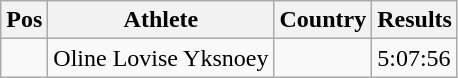<table class="wikitable">
<tr>
<th>Pos</th>
<th>Athlete</th>
<th>Country</th>
<th>Results</th>
</tr>
<tr>
<td align="center"></td>
<td>Oline Lovise Yksnoey</td>
<td></td>
<td>5:07:56</td>
</tr>
</table>
